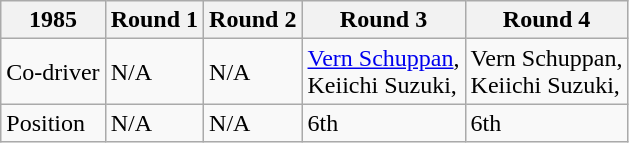<table class="wikitable">
<tr>
<th>1985</th>
<th>Round 1</th>
<th>Round 2</th>
<th>Round 3</th>
<th>Round 4</th>
</tr>
<tr>
<td>Co-driver</td>
<td>N/A</td>
<td>N/A</td>
<td><a href='#'>Vern Schuppan</a>,  <br> Keiichi Suzuki, </td>
<td>Vern Schuppan,  <br> Keiichi Suzuki, </td>
</tr>
<tr>
<td>Position</td>
<td>N/A</td>
<td>N/A</td>
<td>6th</td>
<td>6th</td>
</tr>
</table>
